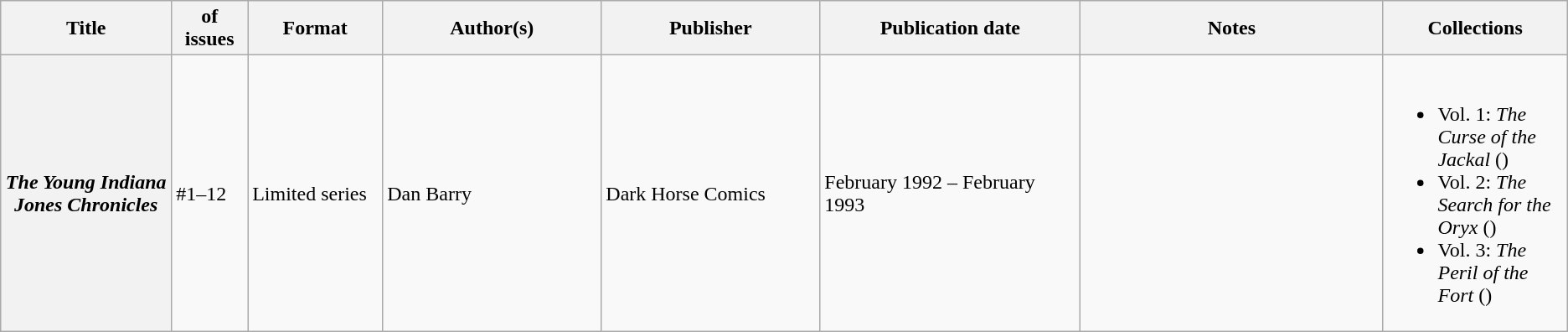<table class="wikitable">
<tr>
<th>Title</th>
<th style="width:40pt"> of issues</th>
<th style="width:75pt">Format</th>
<th style="width:125pt">Author(s)</th>
<th style="width:125pt">Publisher</th>
<th style="width:150pt">Publication date</th>
<th style="width:175pt">Notes</th>
<th>Collections</th>
</tr>
<tr>
<th><em>The Young Indiana Jones Chronicles</em></th>
<td>#1–12</td>
<td>Limited series</td>
<td>Dan Barry</td>
<td>Dark Horse Comics</td>
<td>February 1992 – February 1993</td>
<td></td>
<td><br><ul><li>Vol. 1: <em>The Curse of the Jackal</em> ()</li><li>Vol. 2: <em>The Search for the Oryx</em> ()</li><li>Vol. 3: <em>The Peril of the Fort</em> ()</li></ul></td>
</tr>
</table>
